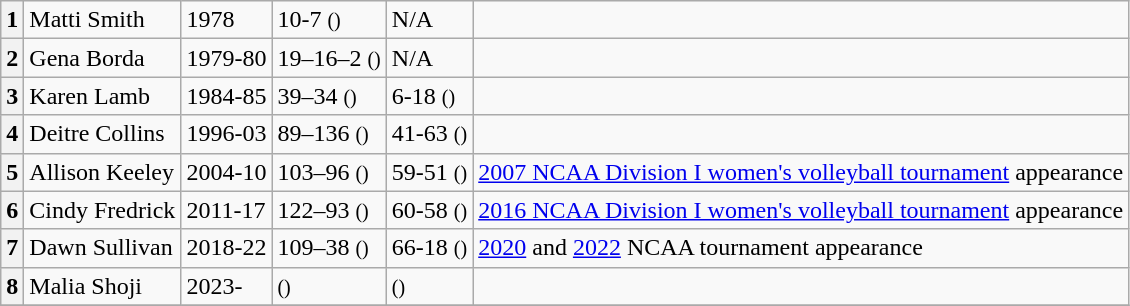<table class="wikitable">
<tr>
<th>1</th>
<td>Matti Smith</td>
<td>1978</td>
<td>10-7 <small>()</small></td>
<td>N/A</td>
<td></td>
</tr>
<tr>
<th>2</th>
<td>Gena Borda</td>
<td>1979-80</td>
<td>19–16–2 <small>()</small></td>
<td>N/A</td>
<td></td>
</tr>
<tr>
<th>3</th>
<td>Karen Lamb</td>
<td>1984-85</td>
<td>39–34 <small>()</small></td>
<td>6-18 <small>()</small></td>
<td></td>
</tr>
<tr>
<th>4</th>
<td>Deitre Collins</td>
<td>1996-03</td>
<td>89–136 <small>()</small></td>
<td>41-63 <small>()</small></td>
<td></td>
</tr>
<tr>
<th>5</th>
<td>Allison Keeley</td>
<td>2004-10</td>
<td>103–96 <small>()</small></td>
<td>59-51 <small>()</small></td>
<td><a href='#'>2007 NCAA Division I women's volleyball tournament</a> appearance</td>
</tr>
<tr>
<th>6</th>
<td>Cindy Fredrick</td>
<td>2011-17</td>
<td>122–93 <small>()</small></td>
<td>60-58 <small>()</small></td>
<td><a href='#'>2016 NCAA Division I women's volleyball tournament</a> appearance</td>
</tr>
<tr>
<th>7</th>
<td>Dawn Sullivan</td>
<td>2018-22</td>
<td>109–38 <small>()</small></td>
<td>66-18 <small>()</small></td>
<td><a href='#'>2020</a> and <a href='#'>2022</a> NCAA tournament appearance</td>
</tr>
<tr>
<th>8</th>
<td>Malia Shoji</td>
<td>2023-</td>
<td><small>()</small></td>
<td><small>()</small></td>
<td></td>
</tr>
<tr>
</tr>
</table>
